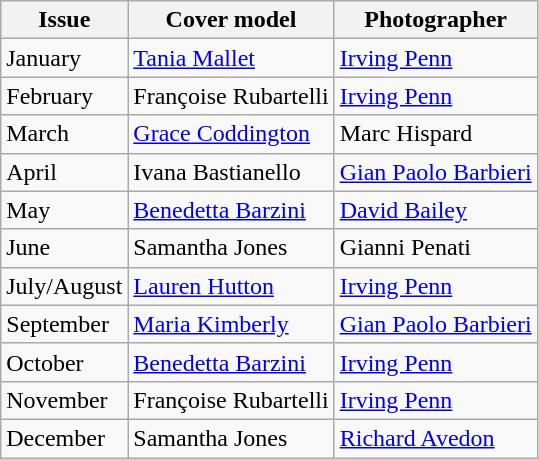<table class="sortable wikitable">
<tr>
<th>Issue</th>
<th>Cover model</th>
<th>Photographer</th>
</tr>
<tr>
<td>January</td>
<td><a href='#'>Tania Mallet</a></td>
<td><a href='#'>Irving Penn</a></td>
</tr>
<tr>
<td>February</td>
<td>Françoise Rubartelli</td>
<td><a href='#'>Irving Penn</a></td>
</tr>
<tr>
<td>March</td>
<td><a href='#'>Grace Coddington</a></td>
<td>Marc Hispard</td>
</tr>
<tr>
<td>April</td>
<td>Ivana Bastianello</td>
<td><a href='#'>Gian Paolo Barbieri</a></td>
</tr>
<tr>
<td>May</td>
<td><a href='#'>Benedetta Barzini</a></td>
<td><a href='#'>David Bailey</a></td>
</tr>
<tr>
<td>June</td>
<td>Samantha Jones</td>
<td>Gianni Penati</td>
</tr>
<tr>
<td>July/August</td>
<td><a href='#'>Lauren Hutton</a></td>
<td><a href='#'>Irving Penn</a></td>
</tr>
<tr>
<td>September</td>
<td><a href='#'>Maria Kimberly</a></td>
<td><a href='#'>Gian Paolo Barbieri</a></td>
</tr>
<tr>
<td>October</td>
<td><a href='#'>Benedetta Barzini</a></td>
<td><a href='#'>Irving Penn</a></td>
</tr>
<tr>
<td>November</td>
<td>Françoise Rubartelli</td>
<td><a href='#'>Irving Penn</a></td>
</tr>
<tr>
<td>December</td>
<td>Samantha Jones</td>
<td><a href='#'>Richard Avedon</a></td>
</tr>
</table>
